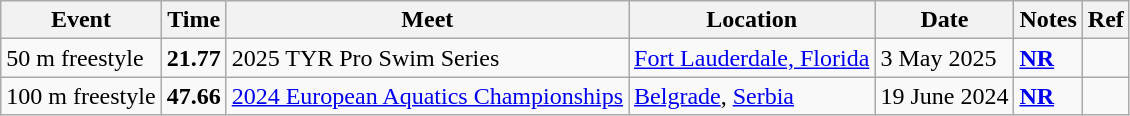<table class="wikitable">
<tr>
<th>Event</th>
<th>Time</th>
<th>Meet</th>
<th>Location</th>
<th>Date</th>
<th>Notes</th>
<th>Ref</th>
</tr>
<tr>
<td>50 m freestyle</td>
<td align="center"><strong>21.77</strong></td>
<td>2025 TYR Pro Swim Series</td>
<td><a href='#'>Fort Lauderdale, Florida</a></td>
<td>3 May 2025</td>
<td><strong><a href='#'>NR</a></strong></td>
<td></td>
</tr>
<tr>
<td>100 m freestyle</td>
<td align="center"><strong>47.66</strong></td>
<td><a href='#'>2024 European Aquatics Championships</a></td>
<td><a href='#'>Belgrade</a>, <a href='#'>Serbia</a></td>
<td>19 June 2024</td>
<td><strong><a href='#'>NR</a></strong></td>
<td></td>
</tr>
</table>
